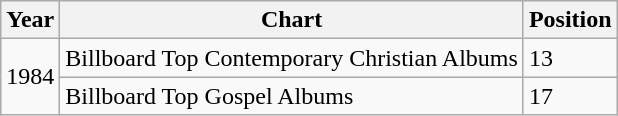<table class="wikitable" border="1">
<tr>
<th>Year</th>
<th>Chart</th>
<th>Position</th>
</tr>
<tr>
<td rowspan="2">1984</td>
<td>Billboard Top Contemporary Christian Albums</td>
<td>13</td>
</tr>
<tr>
<td>Billboard Top Gospel Albums</td>
<td>17</td>
</tr>
</table>
